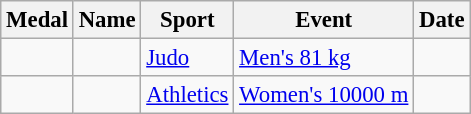<table class="wikitable sortable" style="font-size: 95%">
<tr>
<th>Medal</th>
<th>Name</th>
<th>Sport</th>
<th>Event</th>
<th>Date</th>
</tr>
<tr>
<td></td>
<td></td>
<td><a href='#'>Judo</a></td>
<td><a href='#'>Men's 81 kg</a></td>
<td></td>
</tr>
<tr>
<td></td>
<td></td>
<td><a href='#'>Athletics</a></td>
<td><a href='#'>Women's 10000 m</a></td>
<td></td>
</tr>
</table>
